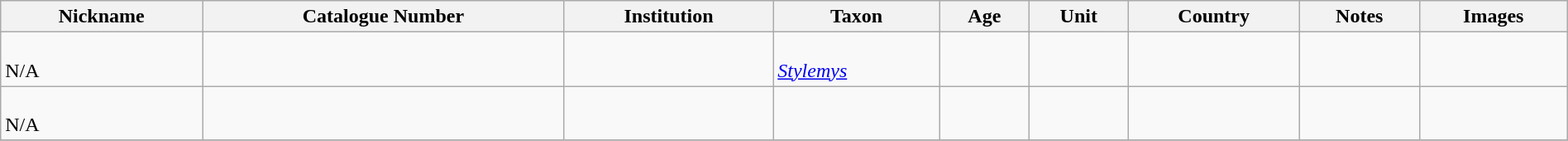<table class="wikitable sortable" align="center" width="100%">
<tr>
<th>Nickname</th>
<th>Catalogue Number</th>
<th>Institution</th>
<th>Taxon</th>
<th>Age</th>
<th>Unit</th>
<th>Country</th>
<th>Notes</th>
<th>Images</th>
</tr>
<tr>
<td><br>N/A</td>
<td></td>
<td></td>
<td><br><em><a href='#'>Stylemys</a></em></td>
<td></td>
<td></td>
<td></td>
<td></td>
<td><br></td>
</tr>
<tr>
<td><br>N/A</td>
<td></td>
<td></td>
<td></td>
<td></td>
<td></td>
<td></td>
<td></td>
<td><br></td>
</tr>
<tr>
</tr>
</table>
